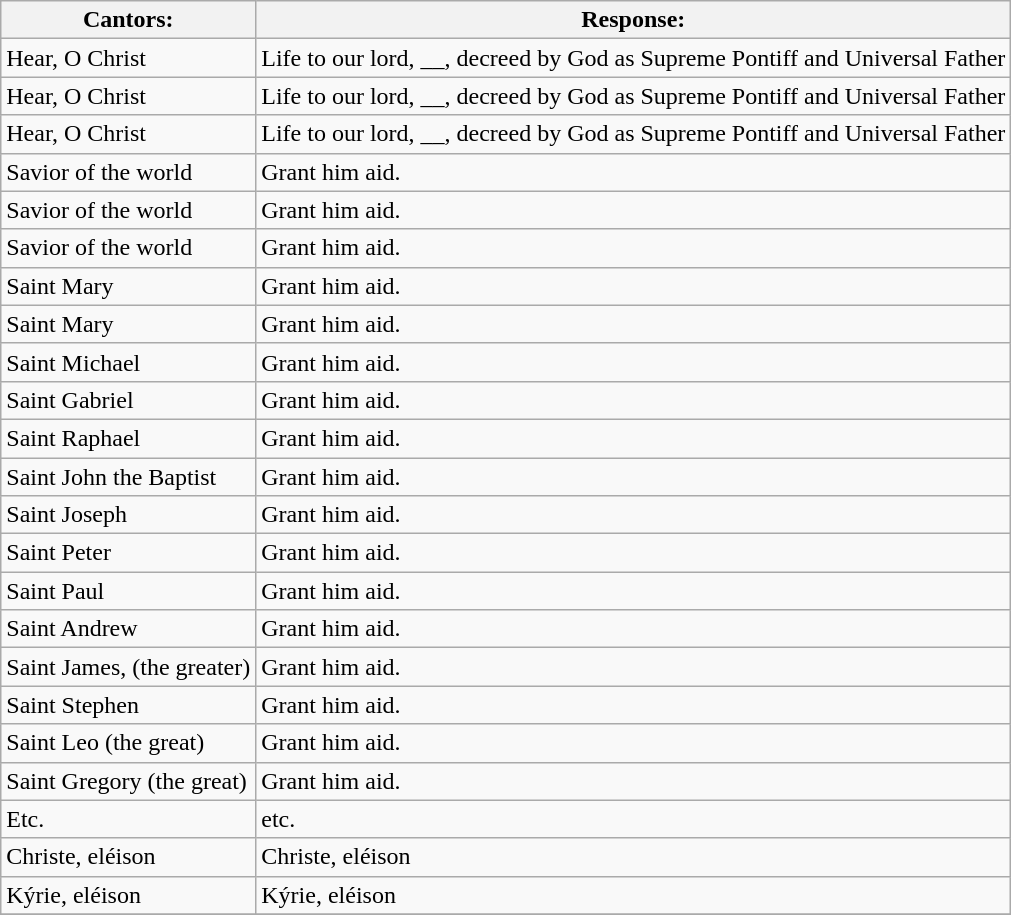<table class="wikitable">
<tr>
<th>Cantors:</th>
<th>Response:</th>
</tr>
<tr>
<td>Hear, O Christ</td>
<td>Life to our lord, __, decreed by God as Supreme Pontiff and Universal Father</td>
</tr>
<tr>
<td>Hear, O Christ</td>
<td>Life to our lord, __, decreed by God as Supreme Pontiff and Universal Father</td>
</tr>
<tr>
<td>Hear, O Christ</td>
<td>Life to our lord, __, decreed by God as Supreme Pontiff and Universal Father</td>
</tr>
<tr>
<td>Savior of the world</td>
<td>Grant him aid.</td>
</tr>
<tr>
<td>Savior of the world</td>
<td>Grant him aid.</td>
</tr>
<tr>
<td>Savior of the world</td>
<td>Grant him aid.</td>
</tr>
<tr>
<td>Saint Mary</td>
<td>Grant him aid.</td>
</tr>
<tr>
<td>Saint Mary</td>
<td>Grant him aid.</td>
</tr>
<tr>
<td>Saint Michael</td>
<td>Grant him aid.</td>
</tr>
<tr>
<td>Saint Gabriel</td>
<td>Grant him aid.</td>
</tr>
<tr>
<td>Saint Raphael</td>
<td>Grant him aid.</td>
</tr>
<tr>
<td>Saint John the Baptist</td>
<td>Grant him aid.</td>
</tr>
<tr>
<td>Saint Joseph</td>
<td>Grant him aid.</td>
</tr>
<tr>
<td>Saint Peter</td>
<td>Grant him aid.</td>
</tr>
<tr>
<td>Saint Paul</td>
<td>Grant him aid.</td>
</tr>
<tr>
<td>Saint Andrew</td>
<td>Grant him aid.</td>
</tr>
<tr>
<td>Saint James, (the greater)</td>
<td>Grant him aid.</td>
</tr>
<tr>
<td>Saint Stephen</td>
<td>Grant him aid.</td>
</tr>
<tr>
<td>Saint Leo (the great)</td>
<td>Grant him aid.</td>
</tr>
<tr>
<td>Saint Gregory (the great)</td>
<td>Grant him aid.</td>
</tr>
<tr>
<td>Etc.</td>
<td>etc.</td>
</tr>
<tr>
<td>Christe, eléison</td>
<td>Christe, eléison</td>
</tr>
<tr>
<td>Kýrie, eléison</td>
<td>Kýrie, eléison</td>
</tr>
<tr>
</tr>
</table>
